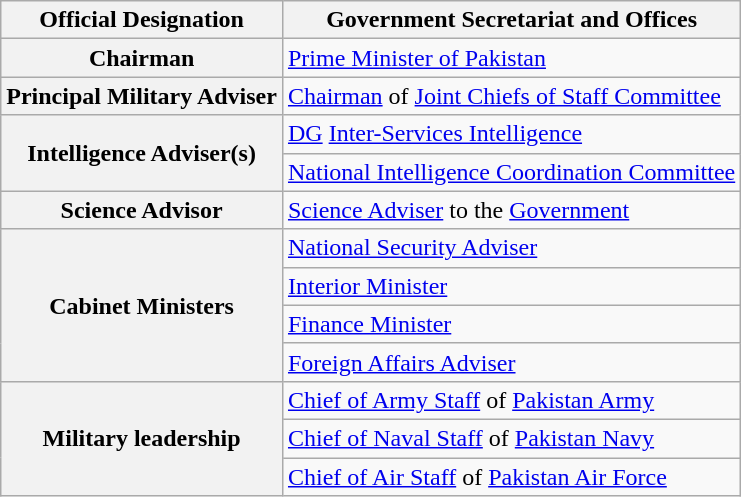<table class="wikitable">
<tr>
<th>Official Designation</th>
<th>Government Secretariat and Offices</th>
</tr>
<tr>
<th>Chairman</th>
<td><a href='#'>Prime Minister of Pakistan</a></td>
</tr>
<tr>
<th>Principal Military Adviser</th>
<td><a href='#'>Chairman</a> of <a href='#'>Joint Chiefs of Staff Committee</a></td>
</tr>
<tr>
<th rowspan="2">Intelligence Adviser(s)</th>
<td><a href='#'>DG</a> <a href='#'>Inter-Services Intelligence</a></td>
</tr>
<tr>
<td><a href='#'>National Intelligence Coordination Committee</a></td>
</tr>
<tr>
<th>Science Advisor</th>
<td><a href='#'>Science Adviser</a> to the <a href='#'>Government</a></td>
</tr>
<tr>
<th rowspan="4">Cabinet Ministers</th>
<td><a href='#'>National Security Adviser</a></td>
</tr>
<tr>
<td><a href='#'>Interior Minister</a></td>
</tr>
<tr>
<td><a href='#'>Finance Minister</a></td>
</tr>
<tr>
<td><a href='#'>Foreign Affairs Adviser</a></td>
</tr>
<tr>
<th rowspan="3">Military leadership</th>
<td><a href='#'>Chief of Army Staff</a> of <a href='#'>Pakistan Army</a></td>
</tr>
<tr>
<td><a href='#'>Chief of Naval Staff</a> of <a href='#'>Pakistan Navy</a></td>
</tr>
<tr>
<td><a href='#'>Chief of Air Staff</a> of <a href='#'>Pakistan Air Force</a></td>
</tr>
</table>
